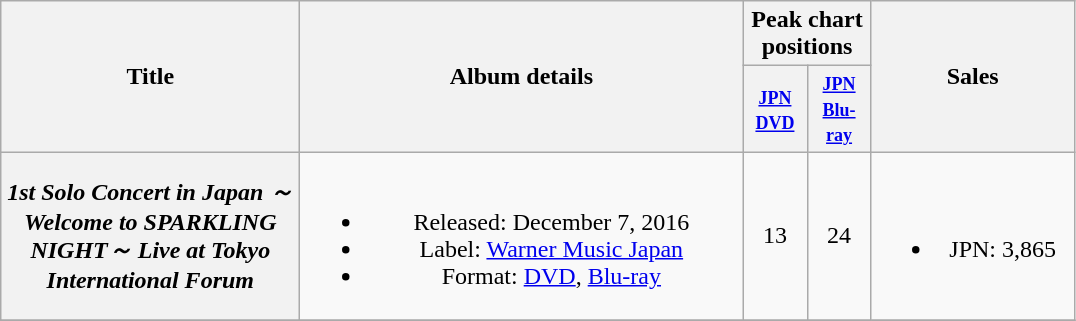<table class="wikitable plainrowheaders" style="text-align:center;">
<tr>
<th scope="col" rowspan="2" style="width:12em;">Title</th>
<th scope="col" rowspan="2" style="width:18em;">Album details</th>
<th scope="col" colspan="2">Peak chart positions</th>
<th scope="col" rowspan="2" style="width:8em;">Sales</th>
</tr>
<tr>
<th scope="col" style="width:2.5em;font-size:90%;"><small><strong><a href='#'>JPN<br>DVD</a></strong><br></small></th>
<th scope="col" style="width:2.5em;font-size:90%;"><small><strong><a href='#'>JPN<br>Blu-ray</a></strong><br></small></th>
</tr>
<tr>
<th scope="row"><em>1st Solo Concert in Japan ～Welcome to SPARKLING NIGHT～ Live at Tokyo International Forum</em></th>
<td><br><ul><li>Released: December 7, 2016</li><li>Label: <a href='#'>Warner Music Japan</a></li><li>Format: <a href='#'>DVD</a>, <a href='#'>Blu-ray</a></li></ul></td>
<td>13</td>
<td>24</td>
<td><br><ul><li>JPN: 3,865</li></ul></td>
</tr>
<tr>
</tr>
</table>
